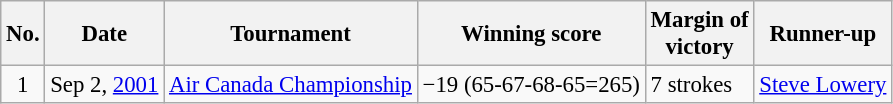<table class="wikitable" style="font-size:95%;">
<tr>
<th>No.</th>
<th>Date</th>
<th>Tournament</th>
<th>Winning score</th>
<th>Margin of<br>victory</th>
<th>Runner-up</th>
</tr>
<tr>
<td align=center>1</td>
<td align=right>Sep 2, <a href='#'>2001</a></td>
<td><a href='#'>Air Canada Championship</a></td>
<td>−19 (65-67-68-65=265)</td>
<td>7 strokes</td>
<td> <a href='#'>Steve Lowery</a></td>
</tr>
</table>
